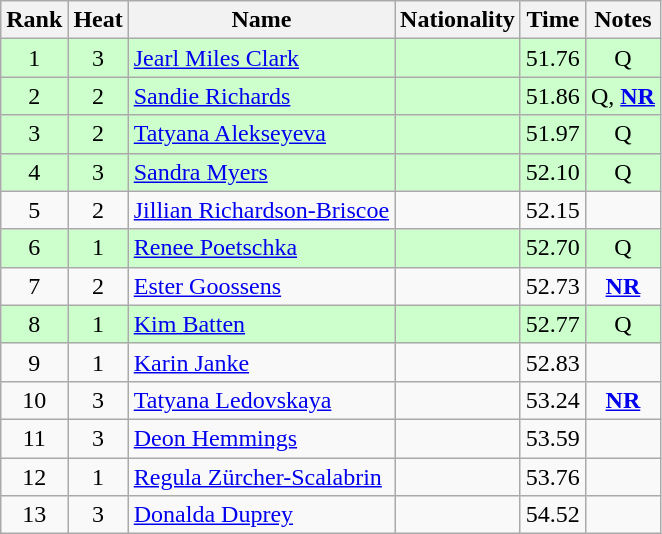<table class="wikitable sortable" style="text-align:center">
<tr>
<th>Rank</th>
<th>Heat</th>
<th>Name</th>
<th>Nationality</th>
<th>Time</th>
<th>Notes</th>
</tr>
<tr bgcolor=ccffcc>
<td>1</td>
<td>3</td>
<td align="left"><a href='#'>Jearl Miles Clark</a></td>
<td align=left></td>
<td>51.76</td>
<td>Q</td>
</tr>
<tr bgcolor=ccffcc>
<td>2</td>
<td>2</td>
<td align="left"><a href='#'>Sandie Richards</a></td>
<td align=left></td>
<td>51.86</td>
<td>Q, <strong><a href='#'>NR</a></strong></td>
</tr>
<tr bgcolor=ccffcc>
<td>3</td>
<td>2</td>
<td align="left"><a href='#'>Tatyana Alekseyeva</a></td>
<td align=left></td>
<td>51.97</td>
<td>Q</td>
</tr>
<tr bgcolor=ccffcc>
<td>4</td>
<td>3</td>
<td align="left"><a href='#'>Sandra Myers</a></td>
<td align=left></td>
<td>52.10</td>
<td>Q</td>
</tr>
<tr>
<td>5</td>
<td>2</td>
<td align="left"><a href='#'>Jillian Richardson-Briscoe</a></td>
<td align=left></td>
<td>52.15</td>
<td></td>
</tr>
<tr bgcolor=ccffcc>
<td>6</td>
<td>1</td>
<td align="left"><a href='#'>Renee Poetschka</a></td>
<td align=left></td>
<td>52.70</td>
<td>Q</td>
</tr>
<tr>
<td>7</td>
<td>2</td>
<td align="left"><a href='#'>Ester Goossens</a></td>
<td align=left></td>
<td>52.73</td>
<td><strong><a href='#'>NR</a></strong></td>
</tr>
<tr bgcolor=ccffcc>
<td>8</td>
<td>1</td>
<td align="left"><a href='#'>Kim Batten</a></td>
<td align=left></td>
<td>52.77</td>
<td>Q</td>
</tr>
<tr>
<td>9</td>
<td>1</td>
<td align="left"><a href='#'>Karin Janke</a></td>
<td align=left></td>
<td>52.83</td>
<td></td>
</tr>
<tr>
<td>10</td>
<td>3</td>
<td align="left"><a href='#'>Tatyana Ledovskaya</a></td>
<td align=left></td>
<td>53.24</td>
<td><strong><a href='#'>NR</a></strong></td>
</tr>
<tr>
<td>11</td>
<td>3</td>
<td align="left"><a href='#'>Deon Hemmings</a></td>
<td align=left></td>
<td>53.59</td>
<td></td>
</tr>
<tr>
<td>12</td>
<td>1</td>
<td align="left"><a href='#'>Regula Zürcher-Scalabrin</a></td>
<td align=left></td>
<td>53.76</td>
<td></td>
</tr>
<tr>
<td>13</td>
<td>3</td>
<td align="left"><a href='#'>Donalda Duprey</a></td>
<td align=left></td>
<td>54.52</td>
<td></td>
</tr>
</table>
